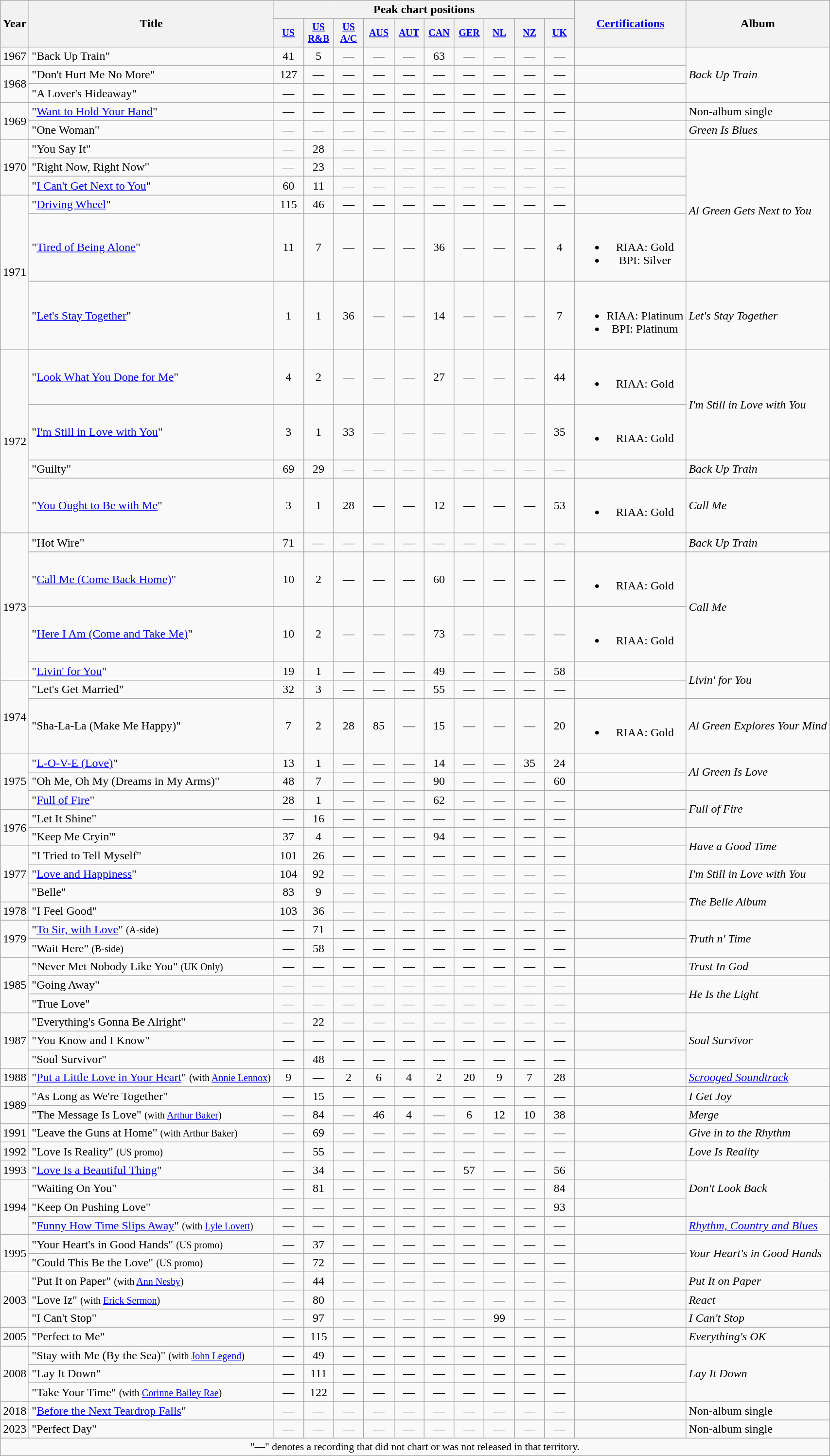<table class="wikitable" style="text-align:center;">
<tr>
<th rowspan="2">Year</th>
<th rowspan="2">Title</th>
<th colspan="10">Peak chart positions</th>
<th rowspan="2"><a href='#'>Certifications</a></th>
<th rowspan="2">Album</th>
</tr>
<tr style="font-size:smaller;">
<th width="35"><a href='#'>US</a><br></th>
<th width="35"><a href='#'>US<br>R&B</a><br></th>
<th width="35"><a href='#'>US<br>A/C</a><br></th>
<th width="35"><a href='#'>AUS</a><br></th>
<th width="35"><a href='#'>AUT</a><br></th>
<th width="35"><a href='#'>CAN</a><br></th>
<th width="35"><a href='#'>GER</a><br></th>
<th width="35"><a href='#'>NL</a><br></th>
<th width="35"><a href='#'>NZ</a><br></th>
<th width="35"><a href='#'>UK</a><br></th>
</tr>
<tr>
<td rowspan="1">1967</td>
<td align="left">"Back Up Train" </td>
<td>41</td>
<td>5</td>
<td>—</td>
<td>—</td>
<td>—</td>
<td>63</td>
<td>—</td>
<td>—</td>
<td>—</td>
<td>—</td>
<td></td>
<td align="left" rowspan="3"><em>Back Up Train</em></td>
</tr>
<tr>
<td rowspan="2">1968</td>
<td align="left">"Don't Hurt Me No More" </td>
<td>127</td>
<td>—</td>
<td>—</td>
<td>—</td>
<td>—</td>
<td>—</td>
<td>—</td>
<td>—</td>
<td>—</td>
<td>—</td>
<td></td>
</tr>
<tr>
<td align="left">"A Lover's Hideaway" </td>
<td>—</td>
<td>—</td>
<td>—</td>
<td>—</td>
<td>—</td>
<td>—</td>
<td>—</td>
<td>—</td>
<td>—</td>
<td>—</td>
<td></td>
</tr>
<tr>
<td rowspan="2">1969</td>
<td align="left">"<a href='#'>Want to Hold Your Hand</a>"</td>
<td>—</td>
<td>—</td>
<td>—</td>
<td>—</td>
<td>—</td>
<td>—</td>
<td>—</td>
<td>—</td>
<td>—</td>
<td>—</td>
<td></td>
<td align="left" rowspan="1">Non-album single</td>
</tr>
<tr>
<td align="left">"One Woman"</td>
<td>—</td>
<td>—</td>
<td>—</td>
<td>—</td>
<td>—</td>
<td>—</td>
<td>—</td>
<td>—</td>
<td>—</td>
<td>—</td>
<td></td>
<td align="left" rowspan="1"><em>Green Is Blues</em></td>
</tr>
<tr>
<td rowspan="3">1970</td>
<td align="left">"You Say It"</td>
<td>—</td>
<td>28</td>
<td>—</td>
<td>—</td>
<td>—</td>
<td>—</td>
<td>—</td>
<td>—</td>
<td>—</td>
<td>—</td>
<td></td>
<td align="left" rowspan="5"><em>Al Green Gets Next to You</em></td>
</tr>
<tr>
<td align="left">"Right Now, Right Now"</td>
<td>—</td>
<td>23</td>
<td>—</td>
<td>—</td>
<td>—</td>
<td>—</td>
<td>—</td>
<td>—</td>
<td>—</td>
<td>—</td>
<td></td>
</tr>
<tr>
<td align="left">"<a href='#'>I Can't Get Next to You</a>"</td>
<td>60</td>
<td>11</td>
<td>—</td>
<td>—</td>
<td>—</td>
<td>—</td>
<td>—</td>
<td>—</td>
<td>—</td>
<td>—</td>
<td></td>
</tr>
<tr>
<td rowspan="3">1971</td>
<td align="left">"<a href='#'>Driving Wheel</a>"</td>
<td>115</td>
<td>46</td>
<td>—</td>
<td>—</td>
<td>—</td>
<td>—</td>
<td>—</td>
<td>—</td>
<td>—</td>
<td>—</td>
<td></td>
</tr>
<tr>
<td align="left">"<a href='#'>Tired of Being Alone</a>"</td>
<td>11</td>
<td>7</td>
<td>—</td>
<td>—</td>
<td>—</td>
<td>36</td>
<td>—</td>
<td>—</td>
<td>—</td>
<td>4</td>
<td><br><ul><li>RIAA: Gold</li><li>BPI: Silver</li></ul></td>
</tr>
<tr>
<td align="left">"<a href='#'>Let's Stay Together</a>"</td>
<td>1</td>
<td>1</td>
<td>36</td>
<td>—</td>
<td>—</td>
<td>14</td>
<td>—</td>
<td>—</td>
<td>—</td>
<td>7</td>
<td><br><ul><li>RIAA: Platinum</li><li>BPI: Platinum</li></ul></td>
<td align="left" rowspan="1"><em>Let's Stay Together</em></td>
</tr>
<tr>
<td rowspan="4">1972</td>
<td align="left">"<a href='#'>Look What You Done for Me</a>"</td>
<td>4</td>
<td>2</td>
<td>—</td>
<td>—</td>
<td>—</td>
<td>27</td>
<td>—</td>
<td>—</td>
<td>—</td>
<td>44</td>
<td><br><ul><li>RIAA: Gold</li></ul></td>
<td align="left" rowspan="2"><em>I'm Still in Love with You</em></td>
</tr>
<tr>
<td align="left">"<a href='#'>I'm Still in Love with You</a>"</td>
<td>3</td>
<td>1</td>
<td>33</td>
<td>—</td>
<td>—</td>
<td>—</td>
<td>—</td>
<td>—</td>
<td>—</td>
<td>35</td>
<td><br><ul><li>RIAA: Gold</li></ul></td>
</tr>
<tr>
<td align="left">"Guilty"</td>
<td>69</td>
<td>29</td>
<td>—</td>
<td>—</td>
<td>—</td>
<td>—</td>
<td>—</td>
<td>—</td>
<td>—</td>
<td>—</td>
<td></td>
<td align="left" rowspan="1"><em>Back Up Train</em></td>
</tr>
<tr>
<td align="left">"<a href='#'>You Ought to Be with Me</a>"</td>
<td>3</td>
<td>1</td>
<td>28</td>
<td>—</td>
<td>—</td>
<td>12</td>
<td>—</td>
<td>—</td>
<td>—</td>
<td>53</td>
<td><br><ul><li>RIAA: Gold</li></ul></td>
<td align="left" rowspan="1"><em>Call Me</em></td>
</tr>
<tr>
<td rowspan="4">1973</td>
<td align="left">"Hot Wire"</td>
<td>71</td>
<td>—</td>
<td>—</td>
<td>—</td>
<td>—</td>
<td>—</td>
<td>—</td>
<td>—</td>
<td>—</td>
<td>—</td>
<td></td>
<td align="left" rowspan="1"><em>Back Up Train</em></td>
</tr>
<tr>
<td align="left">"<a href='#'>Call Me (Come Back Home)</a>"</td>
<td>10</td>
<td>2</td>
<td>—</td>
<td>—</td>
<td>—</td>
<td>60</td>
<td>—</td>
<td>—</td>
<td>—</td>
<td>—</td>
<td><br><ul><li>RIAA: Gold</li></ul></td>
<td align="left" rowspan="2"><em>Call Me</em></td>
</tr>
<tr>
<td align="left">"<a href='#'>Here I Am (Come and Take Me)</a>"</td>
<td>10</td>
<td>2</td>
<td>—</td>
<td>—</td>
<td>—</td>
<td>73</td>
<td>—</td>
<td>—</td>
<td>—</td>
<td>—</td>
<td><br><ul><li>RIAA: Gold</li></ul></td>
</tr>
<tr>
<td align="left">"<a href='#'>Livin' for You</a>"</td>
<td>19</td>
<td>1</td>
<td>—</td>
<td>—</td>
<td>—</td>
<td>49</td>
<td>—</td>
<td>—</td>
<td>—</td>
<td>58</td>
<td></td>
<td align="left" rowspan="2"><em>Livin' for You</em></td>
</tr>
<tr>
<td rowspan="2">1974</td>
<td align="left">"Let's Get Married"</td>
<td>32</td>
<td>3</td>
<td>—</td>
<td>—</td>
<td>—</td>
<td>55</td>
<td>—</td>
<td>—</td>
<td>—</td>
<td>—</td>
<td></td>
</tr>
<tr>
<td align="left">"Sha-La-La (Make Me Happy)"</td>
<td>7</td>
<td>2</td>
<td>28</td>
<td>85</td>
<td>—</td>
<td>15</td>
<td>—</td>
<td>—</td>
<td>—</td>
<td>20</td>
<td><br><ul><li>RIAA: Gold</li></ul></td>
<td align="left" rowspan="1"><em>Al Green Explores Your Mind</em></td>
</tr>
<tr>
<td rowspan="3">1975</td>
<td align="left">"<a href='#'>L-O-V-E (Love)</a>"</td>
<td>13</td>
<td>1</td>
<td>—</td>
<td>—</td>
<td>—</td>
<td>14</td>
<td>—</td>
<td>—</td>
<td>35</td>
<td>24</td>
<td></td>
<td align="left" rowspan="2"><em>Al Green Is Love</em></td>
</tr>
<tr>
<td align="left">"Oh Me, Oh My (Dreams in My Arms)"</td>
<td>48</td>
<td>7</td>
<td>—</td>
<td>—</td>
<td>—</td>
<td>90</td>
<td>—</td>
<td>—</td>
<td>—</td>
<td>60</td>
<td></td>
</tr>
<tr>
<td align="left">"<a href='#'>Full of Fire</a>"</td>
<td>28</td>
<td>1</td>
<td>—</td>
<td>—</td>
<td>—</td>
<td>62</td>
<td>—</td>
<td>—</td>
<td>—</td>
<td>—</td>
<td></td>
<td align="left" rowspan="2"><em>Full of Fire</em></td>
</tr>
<tr>
<td rowspan="2">1976</td>
<td align="left">"Let It Shine"</td>
<td>—</td>
<td>16</td>
<td>—</td>
<td>—</td>
<td>—</td>
<td>—</td>
<td>—</td>
<td>—</td>
<td>—</td>
<td>—</td>
<td></td>
</tr>
<tr>
<td align="left">"Keep Me Cryin'"</td>
<td>37</td>
<td>4</td>
<td>—</td>
<td>—</td>
<td>—</td>
<td>94</td>
<td>—</td>
<td>—</td>
<td>—</td>
<td>—</td>
<td></td>
<td align="left" rowspan="2"><em>Have a Good Time</em></td>
</tr>
<tr>
<td rowspan="3">1977</td>
<td align="left">"I Tried to Tell Myself"</td>
<td>101</td>
<td>26</td>
<td>—</td>
<td>—</td>
<td>—</td>
<td>—</td>
<td>—</td>
<td>—</td>
<td>—</td>
<td>—</td>
<td></td>
</tr>
<tr>
<td align="left">"<a href='#'>Love and Happiness</a>"</td>
<td>104</td>
<td>92</td>
<td>—</td>
<td>—</td>
<td>—</td>
<td>—</td>
<td>—</td>
<td>—</td>
<td>—</td>
<td>—</td>
<td></td>
<td align="left" rowspan="1"><em>I'm Still in Love with You</em></td>
</tr>
<tr>
<td align="left">"Belle"</td>
<td>83</td>
<td>9</td>
<td>—</td>
<td>—</td>
<td>—</td>
<td>—</td>
<td>—</td>
<td>—</td>
<td>—</td>
<td>—</td>
<td></td>
<td align="left" rowspan="2"><em>The Belle Album</em></td>
</tr>
<tr>
<td rowspan="1">1978</td>
<td align="left">"I Feel Good"</td>
<td>103</td>
<td>36</td>
<td>—</td>
<td>—</td>
<td>—</td>
<td>—</td>
<td>—</td>
<td>—</td>
<td>—</td>
<td>—</td>
<td></td>
</tr>
<tr>
<td rowspan="2">1979</td>
<td align="left">"<a href='#'>To Sir, with Love</a>" <small>(A-side)</small></td>
<td>—</td>
<td>71</td>
<td>—</td>
<td>—</td>
<td>—</td>
<td>—</td>
<td>—</td>
<td>—</td>
<td>—</td>
<td>—</td>
<td></td>
<td align="left" rowspan="2"><em>Truth n' Time</em></td>
</tr>
<tr>
<td align="left">"Wait Here" <small>(B-side)</small></td>
<td>—</td>
<td>58</td>
<td>—</td>
<td>—</td>
<td>—</td>
<td>—</td>
<td>—</td>
<td>—</td>
<td>—</td>
<td>—</td>
<td></td>
</tr>
<tr>
<td rowspan="3">1985</td>
<td align="left">"Never Met Nobody Like You" <small>(UK Only)</small></td>
<td>—</td>
<td>—</td>
<td>—</td>
<td>—</td>
<td>—</td>
<td>—</td>
<td>—</td>
<td>—</td>
<td>—</td>
<td>—</td>
<td></td>
<td align="left" rowspan="1"><em>Trust In God</em></td>
</tr>
<tr>
<td align="left">"Going Away"</td>
<td>—</td>
<td>—</td>
<td>—</td>
<td>—</td>
<td>—</td>
<td>—</td>
<td>—</td>
<td>—</td>
<td>—</td>
<td>—</td>
<td></td>
<td align="left" rowspan="2"><em>He Is the Light</em></td>
</tr>
<tr>
<td align="left">"True Love"</td>
<td>—</td>
<td>—</td>
<td>—</td>
<td>—</td>
<td>—</td>
<td>—</td>
<td>—</td>
<td>—</td>
<td>—</td>
<td>—</td>
<td></td>
</tr>
<tr>
<td rowspan="3">1987</td>
<td align="left">"Everything's Gonna Be Alright"</td>
<td>—</td>
<td>22</td>
<td>—</td>
<td>—</td>
<td>—</td>
<td>—</td>
<td>—</td>
<td>—</td>
<td>—</td>
<td>—</td>
<td></td>
<td align="left" rowspan="3"><em>Soul Survivor</em></td>
</tr>
<tr>
<td align="left">"You Know and I Know"</td>
<td>—</td>
<td>—</td>
<td>—</td>
<td>—</td>
<td>—</td>
<td>—</td>
<td>—</td>
<td>—</td>
<td>—</td>
<td>—</td>
<td></td>
</tr>
<tr>
<td align="left">"Soul Survivor"</td>
<td>—</td>
<td>48</td>
<td>—</td>
<td>—</td>
<td>—</td>
<td>—</td>
<td>—</td>
<td>—</td>
<td>—</td>
<td>—</td>
<td></td>
</tr>
<tr>
<td rowspan="1">1988</td>
<td align="left">"<a href='#'>Put a Little Love in Your Heart</a>" <small>(with <a href='#'>Annie Lennox</a>)</small></td>
<td>9</td>
<td>—</td>
<td>2</td>
<td>6</td>
<td>4</td>
<td>2</td>
<td>20</td>
<td>9</td>
<td>7</td>
<td>28</td>
<td></td>
<td align="left" rowspan="1"><em><a href='#'>Scrooged Soundtrack</a></em></td>
</tr>
<tr>
<td rowspan="2">1989</td>
<td align="left">"As Long as We're Together"</td>
<td>—</td>
<td>15</td>
<td>—</td>
<td>—</td>
<td>—</td>
<td>—</td>
<td>—</td>
<td>—</td>
<td>—</td>
<td>—</td>
<td></td>
<td align="left" rowspan="1"><em>I Get Joy</em></td>
</tr>
<tr>
<td align="left">"The Message Is Love" <small>(with <a href='#'>Arthur Baker</a>)</small></td>
<td>—</td>
<td>84</td>
<td>—</td>
<td>46</td>
<td>4</td>
<td>—</td>
<td>6</td>
<td>12</td>
<td>10</td>
<td>38</td>
<td></td>
<td align="left" rowspan="1"><em>Merge</em></td>
</tr>
<tr>
<td rowspan="1">1991</td>
<td align="left">"Leave the Guns at Home" <small>(with Arthur Baker)</small></td>
<td>—</td>
<td>69</td>
<td>—</td>
<td>—</td>
<td>—</td>
<td>—</td>
<td>—</td>
<td>—</td>
<td>—</td>
<td>—</td>
<td></td>
<td align="left" rowspan="1"><em>Give in to the Rhythm</em></td>
</tr>
<tr>
<td rowspan="1">1992</td>
<td align="left">"Love Is Reality" <small>(US promo)</small></td>
<td>—</td>
<td>55</td>
<td>—</td>
<td>—</td>
<td>—</td>
<td>—</td>
<td>—</td>
<td>—</td>
<td>—</td>
<td>—</td>
<td></td>
<td align="left" rowspan="1"><em>Love Is Reality</em></td>
</tr>
<tr>
<td rowspan="1">1993</td>
<td align="left">"<a href='#'>Love Is a Beautiful Thing</a>"</td>
<td>—</td>
<td>34</td>
<td>—</td>
<td>—</td>
<td>—</td>
<td>—</td>
<td>57</td>
<td>—</td>
<td>—</td>
<td>56</td>
<td></td>
<td align="left" rowspan="3"><em>Don't Look Back</em></td>
</tr>
<tr>
<td rowspan="3">1994</td>
<td align="left">"Waiting On You"</td>
<td>—</td>
<td>81</td>
<td>—</td>
<td>—</td>
<td>—</td>
<td>—</td>
<td>—</td>
<td>—</td>
<td>—</td>
<td>84</td>
<td></td>
</tr>
<tr>
<td align="left">"Keep On Pushing Love"</td>
<td>—</td>
<td>—</td>
<td>—</td>
<td>—</td>
<td>—</td>
<td>—</td>
<td>—</td>
<td>—</td>
<td>—</td>
<td>93</td>
<td></td>
</tr>
<tr>
<td align="left">"<a href='#'>Funny How Time Slips Away</a>" <small>(with <a href='#'>Lyle Lovett</a>)</small></td>
<td>—</td>
<td>—</td>
<td>—</td>
<td>—</td>
<td>—</td>
<td>—</td>
<td>—</td>
<td>—</td>
<td>—</td>
<td>—</td>
<td></td>
<td align="left" rowspan="1"><em><a href='#'>Rhythm, Country and Blues</a></em></td>
</tr>
<tr>
<td rowspan="2">1995</td>
<td align="left">"Your Heart's in Good Hands" <small>(US promo)</small></td>
<td>—</td>
<td>37</td>
<td>—</td>
<td>—</td>
<td>—</td>
<td>—</td>
<td>—</td>
<td>—</td>
<td>—</td>
<td>—</td>
<td></td>
<td align="left" rowspan="2"><em>Your Heart's in Good Hands</em></td>
</tr>
<tr>
<td align="left">"Could This Be the Love" <small>(US promo)</small></td>
<td>—</td>
<td>72</td>
<td>—</td>
<td>—</td>
<td>—</td>
<td>—</td>
<td>—</td>
<td>—</td>
<td>—</td>
<td>—</td>
<td></td>
</tr>
<tr>
<td rowspan="3">2003</td>
<td align="left">"Put It on Paper" <small>(with <a href='#'>Ann Nesby</a>)</small></td>
<td>—</td>
<td>44</td>
<td>—</td>
<td>—</td>
<td>—</td>
<td>—</td>
<td>—</td>
<td>—</td>
<td>—</td>
<td>—</td>
<td></td>
<td align="left" rowspan="1"><em>Put It on Paper</em></td>
</tr>
<tr>
<td align="left">"Love Iz" <small>(with <a href='#'>Erick Sermon</a>)</small></td>
<td>—</td>
<td>80</td>
<td>—</td>
<td>—</td>
<td>—</td>
<td>—</td>
<td>—</td>
<td>—</td>
<td>—</td>
<td>—</td>
<td></td>
<td align="left" rowspan="1"><em>React</em></td>
</tr>
<tr>
<td align="left">"I Can't Stop"</td>
<td>—</td>
<td>97</td>
<td>—</td>
<td>—</td>
<td>—</td>
<td>—</td>
<td>—</td>
<td>99</td>
<td>—</td>
<td>—</td>
<td></td>
<td align="left" rowspan="1"><em>I Can't Stop</em></td>
</tr>
<tr>
<td rowspan="1">2005</td>
<td align="left">"Perfect to Me"</td>
<td>—</td>
<td>115</td>
<td>—</td>
<td>—</td>
<td>—</td>
<td>—</td>
<td>—</td>
<td>—</td>
<td>—</td>
<td>—</td>
<td></td>
<td align="left" rowspan="1"><em>Everything's OK</em></td>
</tr>
<tr>
<td rowspan="3">2008</td>
<td align="left">"Stay with Me (By the Sea)" <small>(with <a href='#'>John Legend</a>)</small></td>
<td>—</td>
<td>49</td>
<td>—</td>
<td>—</td>
<td>—</td>
<td>—</td>
<td>—</td>
<td>—</td>
<td>—</td>
<td>—</td>
<td></td>
<td align="left" rowspan="3"><em>Lay It Down</em></td>
</tr>
<tr>
<td align="left">"Lay It Down"</td>
<td>—</td>
<td>111</td>
<td>—</td>
<td>—</td>
<td>—</td>
<td>—</td>
<td>—</td>
<td>—</td>
<td>—</td>
<td>—</td>
<td></td>
</tr>
<tr>
<td align="left">"Take Your Time" <small>(with <a href='#'>Corinne Bailey Rae</a>)</small></td>
<td>—</td>
<td>122</td>
<td>—</td>
<td>—</td>
<td>—</td>
<td>—</td>
<td>—</td>
<td>—</td>
<td>—</td>
<td>—</td>
<td></td>
</tr>
<tr>
<td>2018</td>
<td align="left">"<a href='#'>Before the Next Teardrop Falls</a>"</td>
<td>—</td>
<td>—</td>
<td>—</td>
<td>—</td>
<td>—</td>
<td>—</td>
<td>—</td>
<td>—</td>
<td>—</td>
<td>—</td>
<td></td>
<td align="left">Non-album single</td>
</tr>
<tr>
<td>2023</td>
<td align="left">"Perfect Day"</td>
<td>—</td>
<td>—</td>
<td>—</td>
<td>—</td>
<td>—</td>
<td>—</td>
<td>—</td>
<td>—</td>
<td>—</td>
<td>—</td>
<td></td>
<td align="left">Non-album single</td>
</tr>
<tr>
<td colspan="15" style="font-size:90%">"—" denotes a recording that did not chart or was not released in that territory.</td>
</tr>
</table>
